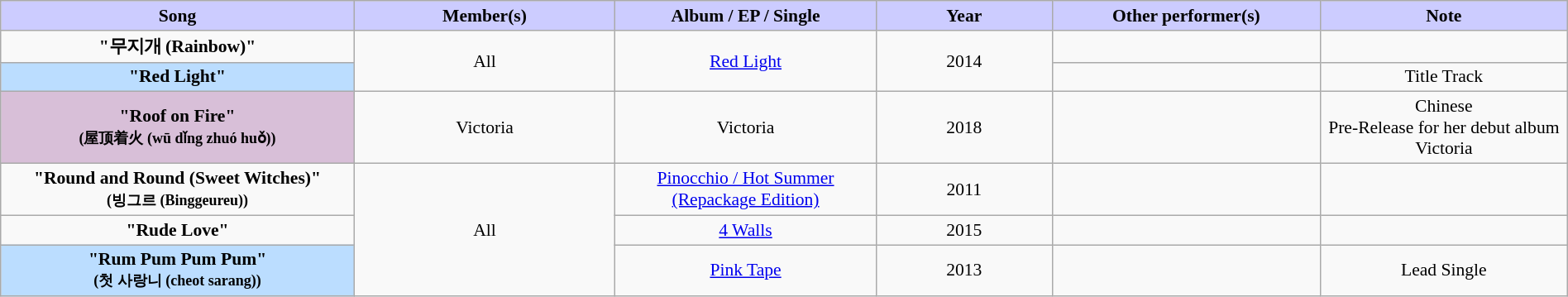<table class="wikitable" style="margin:0.5em auto; clear:both; font-size:.9em; text-align:center; width:100%">
<tr>
<th width="500" style="background: #CCCCFF;">Song</th>
<th width="350" style="background: #CCCCFF;">Member(s)</th>
<th width="350" style="background: #CCCCFF;">Album / EP / Single</th>
<th width="250" style="background: #CCCCFF;">Year</th>
<th width="350" style="background: #CCCCFF;">Other performer(s)</th>
<th width="350" style="background: #CCCCFF;">Note</th>
</tr>
<tr>
<td><strong>"무지개 (Rainbow)"</strong></td>
<td rowspan="2">All</td>
<td rowspan="2"><a href='#'>Red Light</a></td>
<td rowspan="2">2014</td>
<td></td>
<td></td>
</tr>
<tr>
<td style="background: #bbddff"><strong>"Red Light"</strong></td>
<td></td>
<td>Title Track</td>
</tr>
<tr>
<td style="background-color:#D8BFD8"><strong>"Roof on Fire"<br><small>(屋顶着火 (wū dǐng zhuó huǒ))</small></strong></td>
<td>Victoria</td>
<td>Victoria</td>
<td>2018</td>
<td></td>
<td>Chinese<br>Pre-Release for her debut album Victoria</td>
</tr>
<tr>
<td><strong>"Round and Round (Sweet Witches)" <br><small>(빙그르 (Binggeureu))</small></strong></td>
<td rowspan="3">All</td>
<td><a href='#'>Pinocchio / Hot Summer (Repackage Edition)</a></td>
<td>2011</td>
<td></td>
<td></td>
</tr>
<tr>
<td><strong>"Rude Love"</strong></td>
<td><a href='#'>4 Walls</a></td>
<td>2015</td>
<td></td>
<td></td>
</tr>
<tr>
<td style="background:#bbddff"><strong>"Rum Pum Pum Pum" <br><small>(첫 사랑니 (cheot sarang))</small></strong></td>
<td><a href='#'>Pink Tape</a></td>
<td>2013</td>
<td></td>
<td>Lead Single</td>
</tr>
</table>
